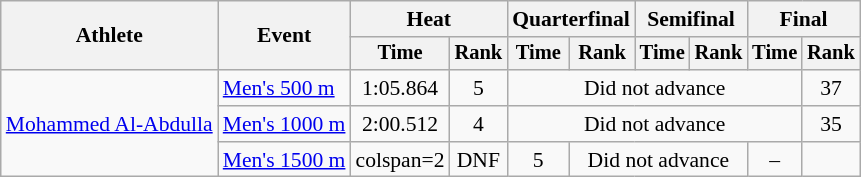<table class="wikitable" style="font-size:90%">
<tr>
<th rowspan=2>Athlete</th>
<th rowspan=2>Event</th>
<th colspan=2>Heat</th>
<th colspan=2>Quarterfinal</th>
<th colspan=2>Semifinal</th>
<th colspan=2>Final</th>
</tr>
<tr style="font-size:95%">
<th>Time</th>
<th>Rank</th>
<th>Time</th>
<th>Rank</th>
<th>Time</th>
<th>Rank</th>
<th>Time</th>
<th>Rank</th>
</tr>
<tr align=center>
<td align=left rowspan=3><a href='#'>Mohammed Al-Abdulla</a></td>
<td align=left><a href='#'>Men's 500 m</a></td>
<td>1:05.864</td>
<td>5</td>
<td colspan=5>Did not advance</td>
<td>37</td>
</tr>
<tr align=center>
<td align=left><a href='#'>Men's 1000 m</a></td>
<td>2:00.512</td>
<td>4</td>
<td colspan=5>Did not advance</td>
<td>35</td>
</tr>
<tr align=center>
<td align=left><a href='#'>Men's 1500 m</a></td>
<td>colspan=2 </td>
<td>DNF</td>
<td>5</td>
<td colspan=3>Did not advance</td>
<td>–</td>
</tr>
</table>
